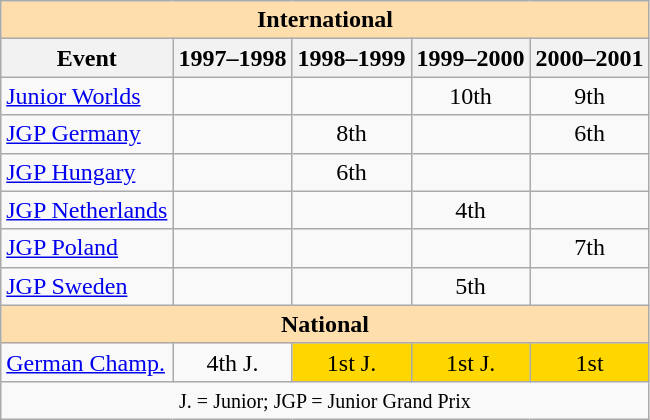<table class="wikitable" style="text-align:center">
<tr>
<th style="background-color: #ffdead; " colspan=5 align=center><strong>International</strong></th>
</tr>
<tr>
<th>Event</th>
<th>1997–1998</th>
<th>1998–1999</th>
<th>1999–2000</th>
<th>2000–2001</th>
</tr>
<tr>
<td align=left><a href='#'>Junior Worlds</a></td>
<td></td>
<td></td>
<td>10th</td>
<td>9th</td>
</tr>
<tr>
<td align=left><a href='#'>JGP Germany</a></td>
<td></td>
<td>8th</td>
<td></td>
<td>6th</td>
</tr>
<tr>
<td align=left><a href='#'>JGP Hungary</a></td>
<td></td>
<td>6th</td>
<td></td>
<td></td>
</tr>
<tr>
<td align=left><a href='#'>JGP Netherlands</a></td>
<td></td>
<td></td>
<td>4th</td>
<td></td>
</tr>
<tr>
<td align=left><a href='#'>JGP Poland</a></td>
<td></td>
<td></td>
<td></td>
<td>7th</td>
</tr>
<tr>
<td align=left><a href='#'>JGP Sweden</a></td>
<td></td>
<td></td>
<td>5th</td>
<td></td>
</tr>
<tr>
<th style="background-color: #ffdead; " colspan=5 align=center><strong>National</strong></th>
</tr>
<tr>
<td align=left><a href='#'>German Champ.</a></td>
<td>4th J.</td>
<td bgcolor=gold>1st J.</td>
<td bgcolor=gold>1st J.</td>
<td bgcolor=gold>1st</td>
</tr>
<tr>
<td colspan=5 align=center><small> J. = Junior; JGP = Junior Grand Prix </small></td>
</tr>
</table>
